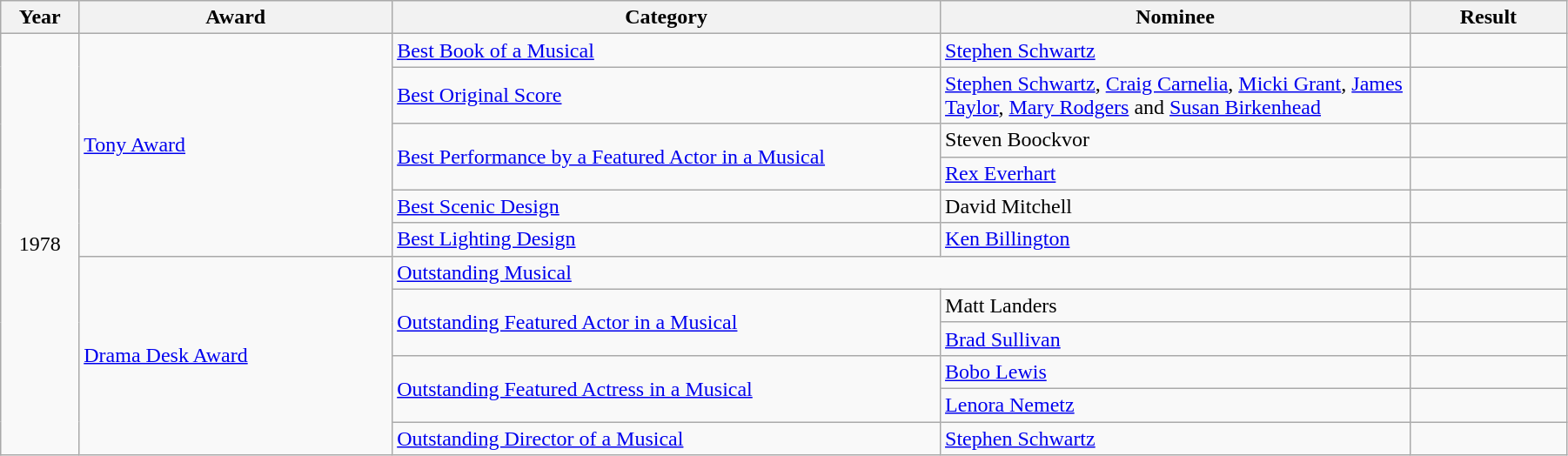<table class="wikitable" width="95%">
<tr>
<th width="5%">Year</th>
<th width="20%">Award</th>
<th width="35%">Category</th>
<th width="30%">Nominee</th>
<th width="10%">Result</th>
</tr>
<tr>
<td rowspan="12" align="center">1978</td>
<td rowspan="6"><a href='#'>Tony Award</a></td>
<td><a href='#'>Best Book of a Musical</a></td>
<td><a href='#'>Stephen Schwartz</a></td>
<td></td>
</tr>
<tr>
<td><a href='#'>Best Original Score</a></td>
<td><a href='#'>Stephen Schwartz</a>, <a href='#'>Craig Carnelia</a>, <a href='#'>Micki Grant</a>, <a href='#'>James Taylor</a>, <a href='#'>Mary Rodgers</a> and <a href='#'>Susan Birkenhead</a></td>
<td></td>
</tr>
<tr>
<td rowspan="2"><a href='#'>Best Performance by a Featured Actor in a Musical</a></td>
<td>Steven Boockvor</td>
<td></td>
</tr>
<tr>
<td><a href='#'>Rex Everhart</a></td>
<td></td>
</tr>
<tr>
<td><a href='#'>Best Scenic Design</a></td>
<td>David Mitchell</td>
<td></td>
</tr>
<tr>
<td><a href='#'>Best Lighting Design</a></td>
<td><a href='#'>Ken Billington</a></td>
<td></td>
</tr>
<tr>
<td rowspan="6"><a href='#'>Drama Desk Award</a></td>
<td colspan="2"><a href='#'>Outstanding Musical</a></td>
<td></td>
</tr>
<tr>
<td rowspan="2"><a href='#'>Outstanding Featured Actor in a Musical</a></td>
<td>Matt Landers</td>
<td></td>
</tr>
<tr>
<td><a href='#'>Brad Sullivan</a></td>
<td></td>
</tr>
<tr>
<td rowspan="2"><a href='#'>Outstanding Featured Actress in a Musical</a></td>
<td><a href='#'>Bobo Lewis</a></td>
<td></td>
</tr>
<tr>
<td><a href='#'>Lenora Nemetz</a></td>
<td></td>
</tr>
<tr>
<td><a href='#'>Outstanding Director of a Musical</a></td>
<td><a href='#'>Stephen Schwartz</a></td>
<td></td>
</tr>
</table>
